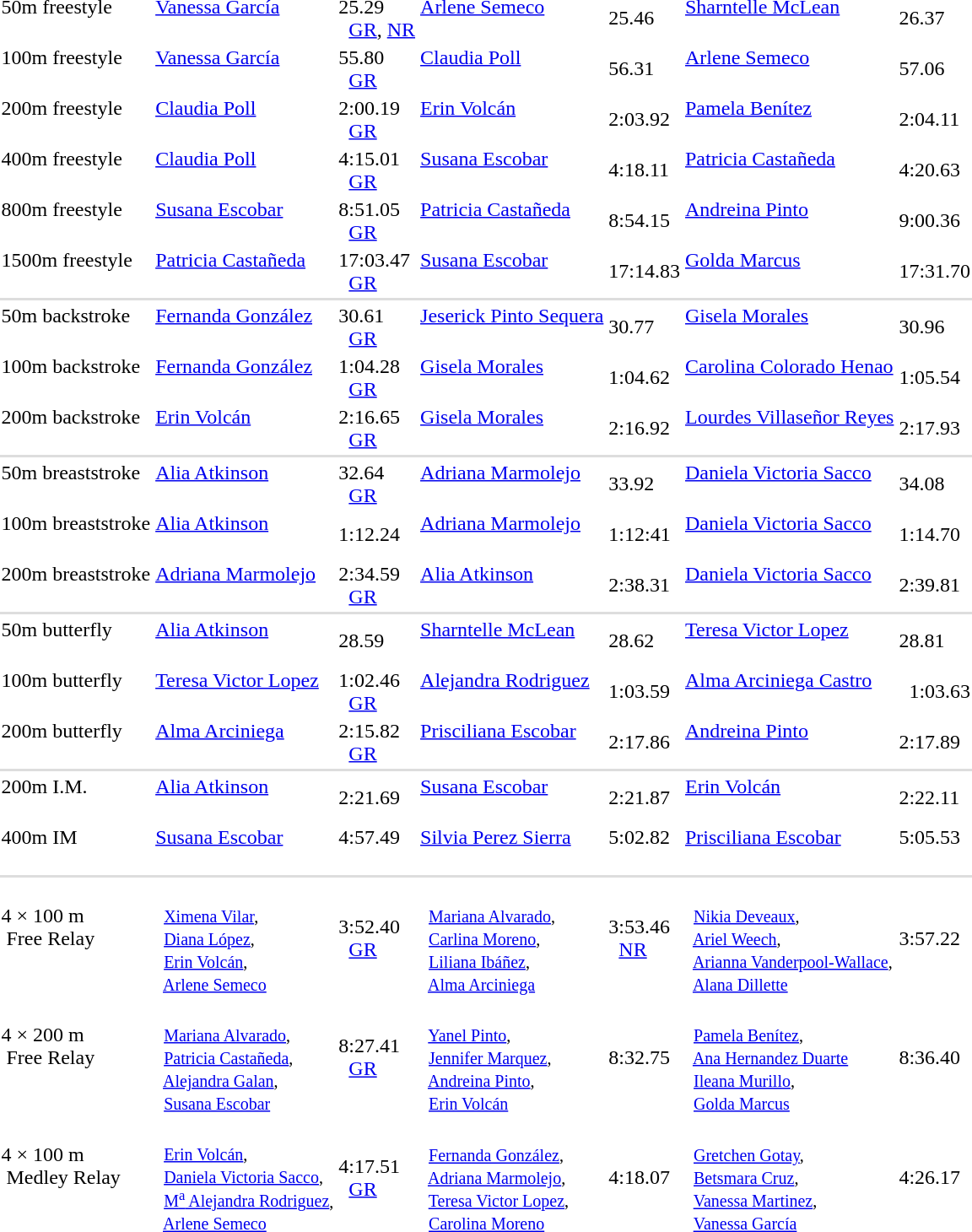<table>
<tr>
<td>50m freestyle <br>   </td>
<td><a href='#'>Vanessa García</a> <small><br>    </small></td>
<td>25.29 <br>   <a href='#'>GR</a>, <a href='#'>NR</a></td>
<td><a href='#'>Arlene Semeco</a> <small><br>    </small></td>
<td>25.46</td>
<td><a href='#'>Sharntelle McLean</a> <small><br>    </small></td>
<td>26.37</td>
</tr>
<tr>
<td>100m freestyle <br>   </td>
<td><a href='#'>Vanessa García</a> <small><br>    </small></td>
<td>55.80 <br>   <a href='#'>GR</a></td>
<td><a href='#'>Claudia Poll</a> <small><br>    </small></td>
<td>56.31</td>
<td><a href='#'>Arlene Semeco</a> <small><br>    </small></td>
<td>57.06</td>
</tr>
<tr>
<td>200m freestyle <br>   </td>
<td><a href='#'>Claudia Poll</a> <small><br>    </small></td>
<td>2:00.19 <br>   <a href='#'>GR</a></td>
<td><a href='#'>Erin Volcán</a> <small><br>    </small></td>
<td>2:03.92</td>
<td><a href='#'>Pamela Benítez</a> <small><br>    </small></td>
<td>2:04.11</td>
</tr>
<tr>
<td>400m freestyle <br>   </td>
<td><a href='#'>Claudia Poll</a> <small><br>    </small></td>
<td>4:15.01 <br>   <a href='#'>GR</a></td>
<td><a href='#'>Susana Escobar</a> <small><br>    </small></td>
<td>4:18.11</td>
<td><a href='#'>Patricia Castañeda</a> <small><br>    </small></td>
<td>4:20.63</td>
</tr>
<tr>
<td>800m freestyle <br>   </td>
<td><a href='#'>Susana Escobar</a> <small><br>    </small></td>
<td>8:51.05 <br>   <a href='#'>GR</a></td>
<td><a href='#'>Patricia Castañeda</a> <small><br>    </small></td>
<td>8:54.15</td>
<td><a href='#'>Andreina Pinto</a> <small><br>    </small></td>
<td>9:00.36</td>
</tr>
<tr>
<td>1500m freestyle <br>   </td>
<td><a href='#'>Patricia Castañeda</a> <small><br>    </small></td>
<td>17:03.47 <br>   <a href='#'>GR</a></td>
<td><a href='#'>Susana Escobar</a> <small><br>    </small></td>
<td>17:14.83</td>
<td><a href='#'>Golda Marcus</a> <small><br>    </small></td>
<td>17:31.70</td>
</tr>
<tr bgcolor=#DDDDDD>
<td colspan=7></td>
</tr>
<tr>
<td>50m backstroke <br>   </td>
<td><a href='#'>Fernanda González</a> <small><br>    </small></td>
<td>30.61 <br>   <a href='#'>GR</a></td>
<td><a href='#'>Jeserick Pinto Sequera</a> <small><br>    </small></td>
<td>30.77</td>
<td><a href='#'>Gisela Morales</a> <small><br>    </small></td>
<td>30.96</td>
</tr>
<tr>
<td>100m backstroke <br>   </td>
<td><a href='#'>Fernanda González</a> <small><br>    </small></td>
<td>1:04.28 <br>   <a href='#'>GR</a></td>
<td><a href='#'>Gisela Morales</a> <small><br>    </small></td>
<td>1:04.62</td>
<td><a href='#'>Carolina Colorado Henao</a> <small><br>    </small></td>
<td>1:05.54</td>
</tr>
<tr>
<td>200m backstroke <br>   </td>
<td><a href='#'>Erin Volcán</a> <small><br>    </small></td>
<td>2:16.65  <br>   <a href='#'>GR</a></td>
<td><a href='#'>Gisela Morales</a> <small><br>    </small></td>
<td>2:16.92</td>
<td><a href='#'>Lourdes Villaseñor Reyes</a> <small><br>    </small></td>
<td>2:17.93</td>
</tr>
<tr bgcolor=#DDDDDD>
<td colspan=7></td>
</tr>
<tr>
<td>50m breaststroke <br>   </td>
<td><a href='#'>Alia Atkinson</a> <small><br>    </small></td>
<td>32.64 <br>   <a href='#'>GR</a></td>
<td><a href='#'>Adriana Marmolejo</a> <small><br>    </small></td>
<td>33.92</td>
<td><a href='#'>Daniela Victoria Sacco</a> <small><br>    </small></td>
<td>34.08</td>
</tr>
<tr>
<td>100m breaststroke <br>   </td>
<td><a href='#'>Alia Atkinson</a> <small><br>    </small></td>
<td>1:12.24</td>
<td><a href='#'>Adriana Marmolejo</a> <small><br>    </small></td>
<td>1:12:41</td>
<td><a href='#'>Daniela Victoria Sacco</a> <small><br>    </small></td>
<td>1:14.70</td>
</tr>
<tr>
<td>200m breaststroke <br>   </td>
<td><a href='#'>Adriana Marmolejo</a> <small><br>    </small></td>
<td>2:34.59 <br>   <a href='#'>GR</a></td>
<td><a href='#'>Alia Atkinson</a> <small><br>    </small></td>
<td>2:38.31</td>
<td><a href='#'>Daniela Victoria Sacco</a> <small><br>    </small></td>
<td>2:39.81</td>
</tr>
<tr bgcolor=#DDDDDD>
<td colspan=7></td>
</tr>
<tr>
<td>50m butterfly <br>   </td>
<td><a href='#'>Alia Atkinson</a> <small><br>    </small></td>
<td>28.59</td>
<td><a href='#'>Sharntelle McLean</a> <small><br>    </small></td>
<td>28.62</td>
<td><a href='#'>Teresa Victor Lopez</a> <small><br>    </small></td>
<td>28.81</td>
</tr>
<tr>
<td>100m butterfly <br>   </td>
<td><a href='#'>Teresa Victor Lopez</a> <small><br>    </small></td>
<td>1:02.46 <br>   <a href='#'>GR</a></td>
<td><a href='#'>Alejandra Rodriguez</a> <small><br>    </small></td>
<td>1:03.59</td>
<td><a href='#'>Alma Arciniega Castro</a> <small><br>    </small></td>
<td>  1:03.63</td>
</tr>
<tr>
<td>200m butterfly <br>   </td>
<td><a href='#'>Alma Arciniega</a> <small><br>    </small></td>
<td>2:15.82 <br>   <a href='#'>GR</a></td>
<td><a href='#'>Prisciliana Escobar</a> <small><br>    </small></td>
<td>2:17.86</td>
<td><a href='#'>Andreina Pinto</a> <small><br>    </small></td>
<td>2:17.89</td>
</tr>
<tr bgcolor=#DDDDDD>
<td colspan=7></td>
</tr>
<tr>
<td>200m I.M. <br>   </td>
<td><a href='#'>Alia Atkinson</a> <small><br>    </small></td>
<td>2:21.69</td>
<td><a href='#'>Susana Escobar</a> <small><br>    </small></td>
<td>2:21.87</td>
<td><a href='#'>Erin Volcán</a> <small><br>    </small></td>
<td>2:22.11</td>
</tr>
<tr valign="top">
<td>400m IM <br>   </td>
<td><a href='#'>Susana Escobar</a> <small><br>    </small></td>
<td>4:57.49</td>
<td><a href='#'>Silvia Perez Sierra</a> <small><br>    </small></td>
<td>5:02.82</td>
<td><a href='#'>Prisciliana Escobar</a> <small><br>    </small></td>
<td>5:05.53</td>
</tr>
<tr bgcolor=#DDDDDD>
<td colspan=7></td>
</tr>
<tr>
<td>4 × 100 m <br>  Free Relay <br>   </td>
<td> <small><br>   <a href='#'>Ximena Vilar</a>, <br>  <a href='#'>Diana López</a>, <br>   <a href='#'>Erin Volcán</a>, <br>  <a href='#'>Arlene Semeco</a></small></td>
<td>3:52.40 <br>   <a href='#'>GR</a></td>
<td> <small><br>   <a href='#'>Mariana Alvarado</a>, <br>  <a href='#'>Carlina Moreno</a>, <br>   <a href='#'>Liliana Ibáñez</a>, <br>  <a href='#'>Alma Arciniega</a></small></td>
<td>3:53.46 <br>   <a href='#'>NR</a></td>
<td> <small><br>   <a href='#'>Nikia Deveaux</a>, <br>  <a href='#'>Ariel Weech</a>, <br>   <a href='#'>Arianna Vanderpool-Wallace</a>, <br>  <a href='#'>Alana Dillette</a></small></td>
<td>3:57.22</td>
</tr>
<tr>
<td>4 × 200 m <br>  Free Relay <br>   </td>
<td> <small><br>   <a href='#'>Mariana Alvarado</a>, <br>  <a href='#'>Patricia Castañeda</a>, <br>   <a href='#'>Alejandra Galan</a>, <br>  <a href='#'>Susana Escobar</a></small></td>
<td>8:27.41 <br>   <a href='#'>GR</a></td>
<td> <small><br>   <a href='#'>Yanel Pinto</a>, <br>  <a href='#'>Jennifer Marquez</a>, <br>   <a href='#'>Andreina Pinto</a>, <br>  <a href='#'>Erin Volcán</a></small></td>
<td>8:32.75</td>
<td> <small><br>   <a href='#'>Pamela Benítez</a>, <br>  <a href='#'>Ana Hernandez Duarte</a> <br>   <a href='#'>Ileana Murillo</a>, <br>  <a href='#'>Golda Marcus</a></small></td>
<td>8:36.40</td>
</tr>
<tr>
<td>4 × 100 m <br>  Medley Relay <br>   </td>
<td> <small><br>   <a href='#'>Erin Volcán</a>, <br>  <a href='#'>Daniela Victoria Sacco</a>, <br>   <a href='#'>M<sup>a</sup> Alejandra Rodriguez</a>, <br>  <a href='#'>Arlene Semeco</a> </small></td>
<td>4:17.51 <br>    <a href='#'>GR</a></td>
<td> <small><br>   <a href='#'>Fernanda González</a>, <br>  <a href='#'>Adriana Marmolejo</a>, <br>   <a href='#'>Teresa Victor Lopez</a>, <br>  <a href='#'>Carolina Moreno</a> </small></td>
<td>4:18.07</td>
<td> <small><br>   <a href='#'>Gretchen Gotay</a>,<br>   <a href='#'>Betsmara Cruz</a>, <br>   <a href='#'>Vanessa Martinez</a>, <br>  <a href='#'>Vanessa García</a> </small></td>
<td>4:26.17</td>
</tr>
</table>
